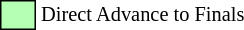<table class="toccolours" style="font-size: 85%; white-space: nowrap">
<tr>
<td style="background:#B4FFB4; border: 1px solid black">      </td>
<td>Direct Advance to Finals</td>
</tr>
</table>
